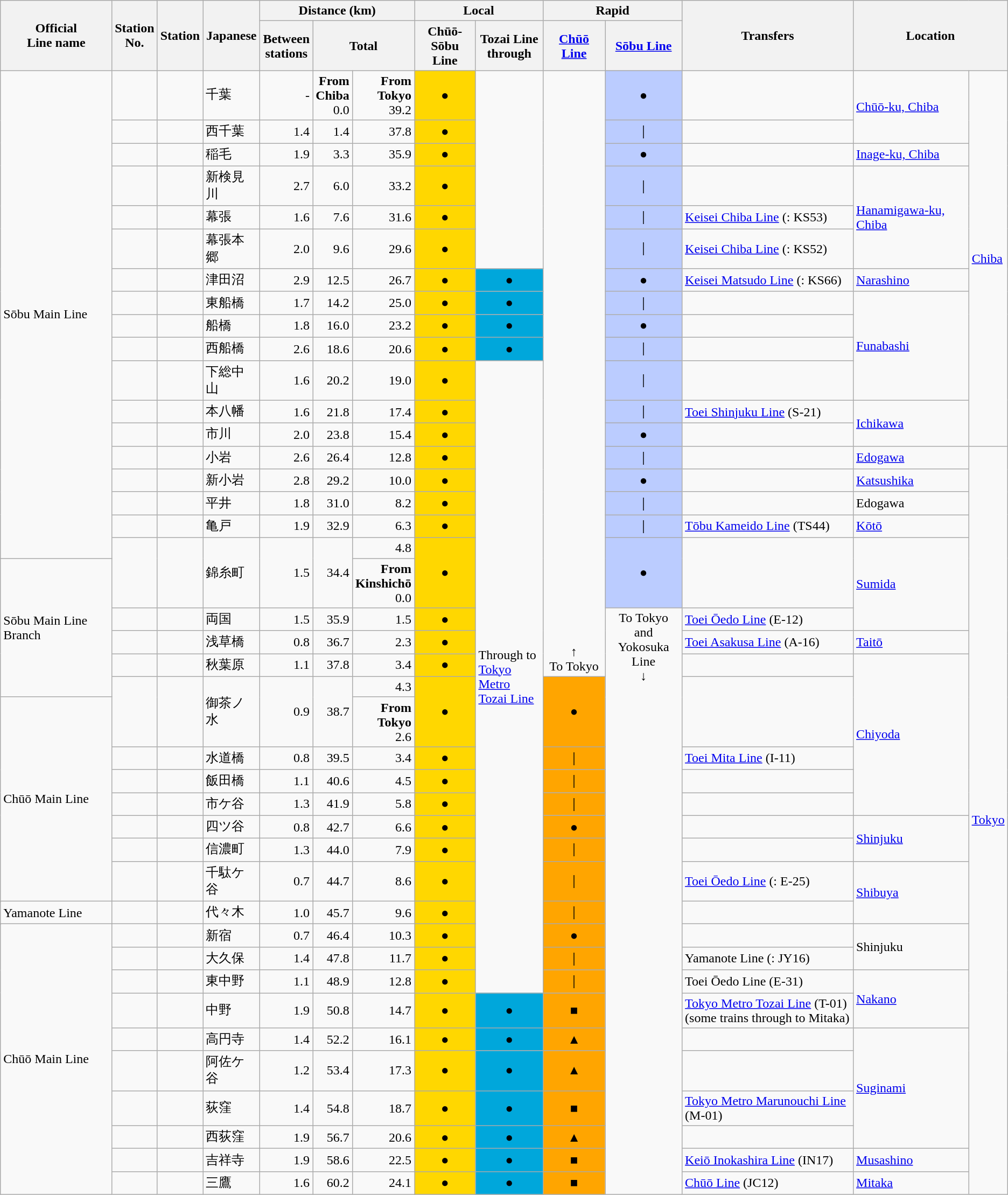<table class="wikitable" rules="all">
<tr>
<th rowspan="2">Official<br>Line name</th>
<th rowspan="2">Station<br>No.</th>
<th rowspan="2">Station</th>
<th rowspan="2">Japanese</th>
<th colspan="3">Distance (km)</th>
<th colspan="2">Local</th>
<th colspan="2">Rapid</th>
<th rowspan="2">Transfers</th>
<th rowspan="2" colspan="2">Location</th>
</tr>
<tr>
<th>Between<br>stations</th>
<th colspan="2">Total</th>
<th>Chūō-Sōbu<br>Line</th>
<th>Tozai Line<br>through</th>
<th background-color:#fc6; width:1em;"><a href='#'>Chūō Line</a></th>
<th background-color:#bcf; width:1em;"><a href='#'>Sōbu Line</a></th>
</tr>
<tr>
<td rowspan="18">Sōbu Main Line</td>
<td align="center"></td>
<td></td>
<td>千葉</td>
<td style="text-align:right;">-</td>
<td style="text-align:right;"><span><strong>From<br>Chiba</strong></span><br>0.0</td>
<td style="text-align:right;"><span><strong>From<br>Tokyo</strong></span><br>39.2</td>
<td style="background:#FFD700; text-align:center;">●</td>
<td rowspan="6"></td>
<td rowspan="22" style="text-align:center;vertical-align:bottom;">↑<br>To Tokyo</td>
<td style="background:#bcf; text-align:center;">●</td>
<td></td>
<td rowspan="2"><a href='#'>Chūō-ku, Chiba</a></td>
<td rowspan="13"><a href='#'>Chiba</a></td>
</tr>
<tr>
<td align="center"></td>
<td></td>
<td>西千葉</td>
<td style="text-align:right;">1.4</td>
<td style="text-align:right;">1.4</td>
<td style="text-align:right;">37.8</td>
<td style="background:#FFD700; text-align:center;">●</td>
<td style="background:#bcf; text-align:center;">｜</td>
<td> </td>
</tr>
<tr>
<td align="center"></td>
<td></td>
<td>稲毛</td>
<td style="text-align:right;">1.9</td>
<td style="text-align:right;">3.3</td>
<td style="text-align:right;">35.9</td>
<td style="background:#FFD700; text-align:center;">●</td>
<td style="background:#bcf; text-align:center;">●</td>
<td> </td>
<td><a href='#'>Inage-ku, Chiba</a></td>
</tr>
<tr>
<td align="center"></td>
<td></td>
<td>新検見川</td>
<td style="text-align:right;">2.7</td>
<td style="text-align:right;">6.0</td>
<td style="text-align:right;">33.2</td>
<td style="background:#FFD700; text-align:center;">●</td>
<td style="background:#bcf; text-align:center;">｜</td>
<td> </td>
<td rowspan="3"><a href='#'>Hanamigawa-ku, Chiba</a></td>
</tr>
<tr>
<td align="center"></td>
<td></td>
<td>幕張</td>
<td style="text-align:right;">1.6</td>
<td style="text-align:right;">7.6</td>
<td style="text-align:right;">31.6</td>
<td style="background:#FFD700; text-align:center;">●</td>
<td style="background:#bcf; text-align:center;">｜</td>
<td> <a href='#'>Keisei Chiba Line</a> (: KS53)</td>
</tr>
<tr>
<td align="center"></td>
<td></td>
<td>幕張本郷</td>
<td style="text-align:right;">2.0</td>
<td style="text-align:right;">9.6</td>
<td style="text-align:right;">29.6</td>
<td style="background:#FFD700; text-align:center;">●</td>
<td style="background:#bcf; text-align:center;">｜</td>
<td> <a href='#'>Keisei Chiba Line</a> (: KS52)</td>
</tr>
<tr>
<td align="center"></td>
<td></td>
<td>津田沼</td>
<td style="text-align:right;">2.9</td>
<td style="text-align:right;">12.5</td>
<td style="text-align:right;">26.7</td>
<td style="background:#FFD700; text-align:center;">●</td>
<td style="background:#00a7db; text-align:center;">●</td>
<td style="background:#bcf; text-align:center;">●</td>
<td> <a href='#'>Keisei Matsudo Line</a> (: KS66)</td>
<td><a href='#'>Narashino</a></td>
</tr>
<tr>
<td align="center"></td>
<td></td>
<td>東船橋</td>
<td style="text-align:right;">1.7</td>
<td style="text-align:right;">14.2</td>
<td style="text-align:right;">25.0</td>
<td style="background:#FFD700; text-align:center;">●</td>
<td style="background:#00a7db; text-align:center;">●</td>
<td style="background:#bcf; text-align:center;">｜</td>
<td> </td>
<td rowspan="4"><a href='#'>Funabashi</a></td>
</tr>
<tr>
<td align="center"></td>
<td></td>
<td>船橋</td>
<td style="text-align:right;">1.8</td>
<td style="text-align:right;">16.0</td>
<td style="text-align:right;">23.2</td>
<td style="background:#FFD700; text-align:center;">●</td>
<td style="background:#00a7db; text-align:center;">●</td>
<td style="background:#bcf; text-align:center;">●</td>
<td></td>
</tr>
<tr>
<td align="center"></td>
<td></td>
<td>西船橋</td>
<td style="text-align:right;">2.6</td>
<td style="text-align:right;">18.6</td>
<td style="text-align:right;">20.6</td>
<td style="background:#FFD700; text-align:center;">●</td>
<td style="background:#00a7db; text-align:center;">●</td>
<td style="background:#bcf; text-align:center;">｜</td>
<td></td>
</tr>
<tr>
<td align="center"></td>
<td></td>
<td>下総中山</td>
<td style="text-align:right;">1.6</td>
<td style="text-align:right;">20.2</td>
<td style="text-align:right;">19.0</td>
<td style="background:#FFD700; text-align:center;">●</td>
<td rowspan="26">Through to<br> <a href='#'>Tokyo Metro</a><br><a href='#'>Tozai Line</a></td>
<td style="background:#bcf; text-align:center;">｜</td>
<td> </td>
</tr>
<tr>
<td align="center"></td>
<td></td>
<td>本八幡</td>
<td style="text-align:right;">1.6</td>
<td style="text-align:right;">21.8</td>
<td style="text-align:right;">17.4</td>
<td style="background:#FFD700; text-align:center;">●</td>
<td style="background:#bcf; text-align:center;">｜</td>
<td> <a href='#'>Toei Shinjuku Line</a> (S-21)</td>
<td rowspan="2"><a href='#'>Ichikawa</a></td>
</tr>
<tr>
<td align="center"></td>
<td></td>
<td>市川</td>
<td style="text-align:right;">2.0</td>
<td style="text-align:right;">23.8</td>
<td style="text-align:right;">15.4</td>
<td style="background:#FFD700; text-align:center;">●</td>
<td style="background:#bcf; text-align:center;">●</td>
<td></td>
</tr>
<tr>
<td align="center"></td>
<td></td>
<td>小岩</td>
<td style="text-align:right;">2.6</td>
<td style="text-align:right;">26.4</td>
<td style="text-align:right;">12.8</td>
<td style="background:#FFD700; text-align:center;">●</td>
<td style="background:#bcf; text-align:center;">｜</td>
<td> </td>
<td><a href='#'>Edogawa</a></td>
<td rowspan="30"><a href='#'>Tokyo</a></td>
</tr>
<tr>
<td align="center"></td>
<td></td>
<td>新小岩</td>
<td style="text-align:right;">2.8</td>
<td style="text-align:right;">29.2</td>
<td style="text-align:right;">10.0</td>
<td style="background:#FFD700; text-align:center;">●</td>
<td style="background:#bcf; text-align:center;">●</td>
<td> </td>
<td><a href='#'>Katsushika</a></td>
</tr>
<tr>
<td align="center"></td>
<td></td>
<td>平井</td>
<td style="text-align:right;">1.8</td>
<td style="text-align:right;">31.0</td>
<td style="text-align:right;">8.2</td>
<td style="background:#FFD700; text-align:center;">●</td>
<td style="background:#bcf; text-align:center;">｜</td>
<td> </td>
<td>Edogawa</td>
</tr>
<tr>
<td align="center"></td>
<td></td>
<td>亀戸</td>
<td style="text-align:right;">1.9</td>
<td style="text-align:right;">32.9</td>
<td style="text-align:right;">6.3</td>
<td style="background:#FFD700; text-align:center;">●</td>
<td style="background:#bcf; text-align:center;">｜</td>
<td> <a href='#'>Tōbu Kameido Line</a> (TS44)</td>
<td><a href='#'>Kōtō</a></td>
</tr>
<tr>
<td rowspan="2" align="center"></td>
<td rowspan="2"></td>
<td rowspan="2">錦糸町</td>
<td rowspan="2" style="text-align:right;">1.5</td>
<td rowspan="2" style="text-align:right;">34.4</td>
<td style="text-align:right;">4.8</td>
<td rowspan="2" style="background:#FFD700; text-align:center;">●</td>
<td rowspan="2" style="background:#bcf; text-align:center;">●</td>
<td rowspan="2"></td>
<td rowspan="3"><a href='#'>Sumida</a></td>
</tr>
<tr>
<td rowspan="5">Sōbu Main Line Branch</td>
<td style="text-align:right;"><span><strong>From<br>Kinshichō</strong></span><br>0.0</td>
</tr>
<tr>
<td align="center"></td>
<td></td>
<td>両国</td>
<td style="text-align:right;">1.5</td>
<td style="text-align:right;">35.9</td>
<td style="text-align:right;">1.5</td>
<td style="background:#FFD700; text-align:center;">●</td>
<td rowspan="24" style="text-align:center;vertical-align:top;">To Tokyo and<br> Yokosuka Line<br>↓</td>
<td> <a href='#'>Toei Ōedo Line</a> (E-12)</td>
</tr>
<tr>
<td align="center"></td>
<td></td>
<td>浅草橋</td>
<td style="text-align:right;">0.8</td>
<td style="text-align:right;">36.7</td>
<td style="text-align:right;">2.3</td>
<td style="background:#FFD700; text-align:center;">●</td>
<td> <a href='#'>Toei Asakusa Line</a> (A-16)</td>
<td><a href='#'>Taitō</a></td>
</tr>
<tr>
<td></td>
<td></td>
<td>秋葉原</td>
<td style="text-align:right;">1.1</td>
<td style="text-align:right;">37.8</td>
<td style="text-align:right;">3.4</td>
<td style="background:#FFD700; text-align:center;">●</td>
<td></td>
<td rowspan="6"><a href='#'>Chiyoda</a></td>
</tr>
<tr>
<td rowspan="2" align="center"></td>
<td rowspan="2"></td>
<td rowspan="2">御茶ノ水</td>
<td rowspan="2" style="text-align:right;">0.9</td>
<td rowspan="2" style="text-align:right;">38.7</td>
<td style="text-align:right;">4.3</td>
<td rowspan="2" style="background:#FFD700; text-align:center;">●</td>
<td rowspan="2" style="background:#ffa500; text-align:center;">●</td>
<td rowspan="2" style="white-space:nowrap;"></td>
</tr>
<tr>
<td rowspan="8">Chūō Main Line</td>
<td style="text-align:right;"><span><strong>From<br>Tokyo</strong></span><br>2.6</td>
</tr>
<tr>
<td align="center"></td>
<td></td>
<td>水道橋</td>
<td style="text-align:right;">0.8</td>
<td style="text-align:right;">39.5</td>
<td style="text-align:right;">3.4</td>
<td style="background:#FFD700; text-align:center;">●</td>
<td style="background:#ffa500; text-align:center;">｜</td>
<td> <a href='#'>Toei Mita Line</a> (I-11)</td>
</tr>
<tr>
<td align="center"></td>
<td></td>
<td>飯田橋</td>
<td style="text-align:right;">1.1</td>
<td style="text-align:right;">40.6</td>
<td style="text-align:right;">4.5</td>
<td style="background:#FFD700; text-align:center;">●</td>
<td style="background:#ffa500; text-align:center;">｜</td>
<td></td>
</tr>
<tr>
<td align="center"></td>
<td></td>
<td>市ケ谷</td>
<td style="text-align:right;">1.3</td>
<td style="text-align:right;">41.9</td>
<td style="text-align:right;">5.8</td>
<td style="background:#FFD700; text-align:center;">●</td>
<td style="background:#ffa500; text-align:center;">｜</td>
<td></td>
</tr>
<tr>
<td align="center"></td>
<td></td>
<td>四ツ谷</td>
<td style="text-align:right;">0.8</td>
<td style="text-align:right;">42.7</td>
<td style="text-align:right;">6.6</td>
<td style="background:#FFD700; text-align:center;">●</td>
<td style="background:#ffa500; text-align:center;">●</td>
<td></td>
<td rowspan="2"><a href='#'>Shinjuku</a></td>
</tr>
<tr>
<td align="center"></td>
<td></td>
<td>信濃町</td>
<td style="text-align:right;">1.3</td>
<td style="text-align:right;">44.0</td>
<td style="text-align:right;">7.9</td>
<td style="background:#FFD700; text-align:center;">●</td>
<td style="background:#ffa500; text-align:center;">｜</td>
<td> </td>
</tr>
<tr>
<td align="center"></td>
<td></td>
<td>千駄ケ谷</td>
<td style="text-align:right;">0.7</td>
<td style="text-align:right;">44.7</td>
<td style="text-align:right;">8.6</td>
<td style="background:#FFD700; text-align:center;">●</td>
<td style="background:#ffa500; text-align:center;">｜</td>
<td> <a href='#'>Toei Ōedo Line</a> (: E-25)</td>
<td rowspan="3"><a href='#'>Shibuya</a></td>
</tr>
<tr>
<td rowspan="2" align="center"></td>
<td rowspan="2"></td>
<td rowspan="2">代々木</td>
<td rowspan="2" style="text-align:right;">1.0</td>
<td rowspan="2" style="text-align:right;">45.7</td>
<td rowspan="2" style="text-align:right;">9.6</td>
<td rowspan="2" style="background:#FFD700; text-align:center;">●</td>
<td rowspan="2" style="background:#ffa500; text-align:center;">｜</td>
<td rowspan="2"></td>
</tr>
<tr>
<td rowspan="2">Yamanote Line</td>
</tr>
<tr>
<td rowspan="2" align="center"></td>
<td rowspan="2"></td>
<td rowspan="2">新宿</td>
<td rowspan="2" style="text-align:right;">0.7</td>
<td rowspan="2" style="text-align:right;">46.4</td>
<td rowspan="2" style="text-align:right;">10.3</td>
<td rowspan="2" style="background:#FFD700; text-align:center;">●</td>
<td rowspan="2" style="background:#ffa500; text-align:center;">●</td>
<td rowspan="2"></td>
<td rowspan="3">Shinjuku</td>
</tr>
<tr>
<td rowspan="10">Chūō Main Line</td>
</tr>
<tr>
<td align="center"></td>
<td></td>
<td>大久保</td>
<td style="text-align:right;">1.4</td>
<td style="text-align:right;">47.8</td>
<td style="text-align:right;">11.7</td>
<td style="background:#FFD700; text-align:center;">●</td>
<td style="background:#ffa500; text-align:center;">｜</td>
<td> Yamanote Line (: JY16)</td>
</tr>
<tr>
<td align="center"></td>
<td></td>
<td>東中野</td>
<td style="text-align:right;">1.1</td>
<td style="text-align:right;">48.9</td>
<td style="text-align:right;">12.8</td>
<td style="background:#FFD700; text-align:center;">●</td>
<td style="background:#ffa500; text-align:center;">｜</td>
<td> Toei Ōedo Line (E-31)</td>
<td rowspan="2"><a href='#'>Nakano</a></td>
</tr>
<tr>
<td align="center"></td>
<td></td>
<td>中野</td>
<td style="text-align:right;">1.9</td>
<td style="text-align:right;">50.8</td>
<td style="text-align:right;">14.7</td>
<td style="background:#FFD700; text-align:center;">●</td>
<td style="background:#00a7db; text-align:center;">●</td>
<td style="background:#ffa500; text-align:center;">■</td>
<td> <a href='#'>Tokyo Metro Tozai Line</a> (T-01)<br>(some trains through to Mitaka)</td>
</tr>
<tr>
<td align="center"></td>
<td></td>
<td>高円寺</td>
<td style="text-align:right;">1.4</td>
<td style="text-align:right;">52.2</td>
<td style="text-align:right;">16.1</td>
<td style="background:#FFD700; text-align:center;">●</td>
<td style="background:#00a7db; text-align:center;">●</td>
<td style="background:#ffa500; text-align:center;">▲</td>
<td> </td>
<td rowspan="4"><a href='#'>Suginami</a></td>
</tr>
<tr>
<td align="center"></td>
<td></td>
<td>阿佐ケ谷</td>
<td style="text-align:right;">1.2</td>
<td style="text-align:right;">53.4</td>
<td style="text-align:right;">17.3</td>
<td style="background:#FFD700; text-align:center;">●</td>
<td style="background:#00a7db; text-align:center;">●</td>
<td style="background:#ffa500; text-align:center;">▲</td>
<td> </td>
</tr>
<tr>
<td align="center"></td>
<td></td>
<td>荻窪</td>
<td style="text-align:right;">1.4</td>
<td style="text-align:right;">54.8</td>
<td style="text-align:right;">18.7</td>
<td style="background:#FFD700; text-align:center;">●</td>
<td style="background:#00a7db; text-align:center;">●</td>
<td style="background:#ffa500; text-align:center;">■</td>
<td> <a href='#'>Tokyo Metro Marunouchi Line</a> (M-01)</td>
</tr>
<tr>
<td align="center"></td>
<td></td>
<td>西荻窪</td>
<td style="text-align:right;">1.9</td>
<td style="text-align:right;">56.7</td>
<td style="text-align:right;">20.6</td>
<td style="background:#FFD700; text-align:center;">●</td>
<td style="background:#00a7db; text-align:center;">●</td>
<td style="background:#ffa500; text-align:center;">▲</td>
<td> </td>
</tr>
<tr>
<td align="center"></td>
<td></td>
<td>吉祥寺</td>
<td style="text-align:right;">1.9</td>
<td style="text-align:right;">58.6</td>
<td style="text-align:right;">22.5</td>
<td style="background:#FFD700; text-align:center;">●</td>
<td style="background:#00a7db; text-align:center;">●</td>
<td style="background:#ffa500; text-align:center;">■</td>
<td> <a href='#'>Keiō Inokashira Line</a> (IN17)</td>
<td><a href='#'>Musashino</a></td>
</tr>
<tr>
<td align="center"></td>
<td></td>
<td>三鷹</td>
<td style="text-align:right;">1.6</td>
<td style="text-align:right;">60.2</td>
<td style="text-align:right;">24.1</td>
<td style="background:#FFD700; text-align:center;">●</td>
<td style="background:#00a7db; text-align:center;">●</td>
<td style="background:#ffa500; text-align:center;">■</td>
<td> <a href='#'>Chūō Line</a> (JC12)</td>
<td><a href='#'>Mitaka</a></td>
</tr>
</table>
